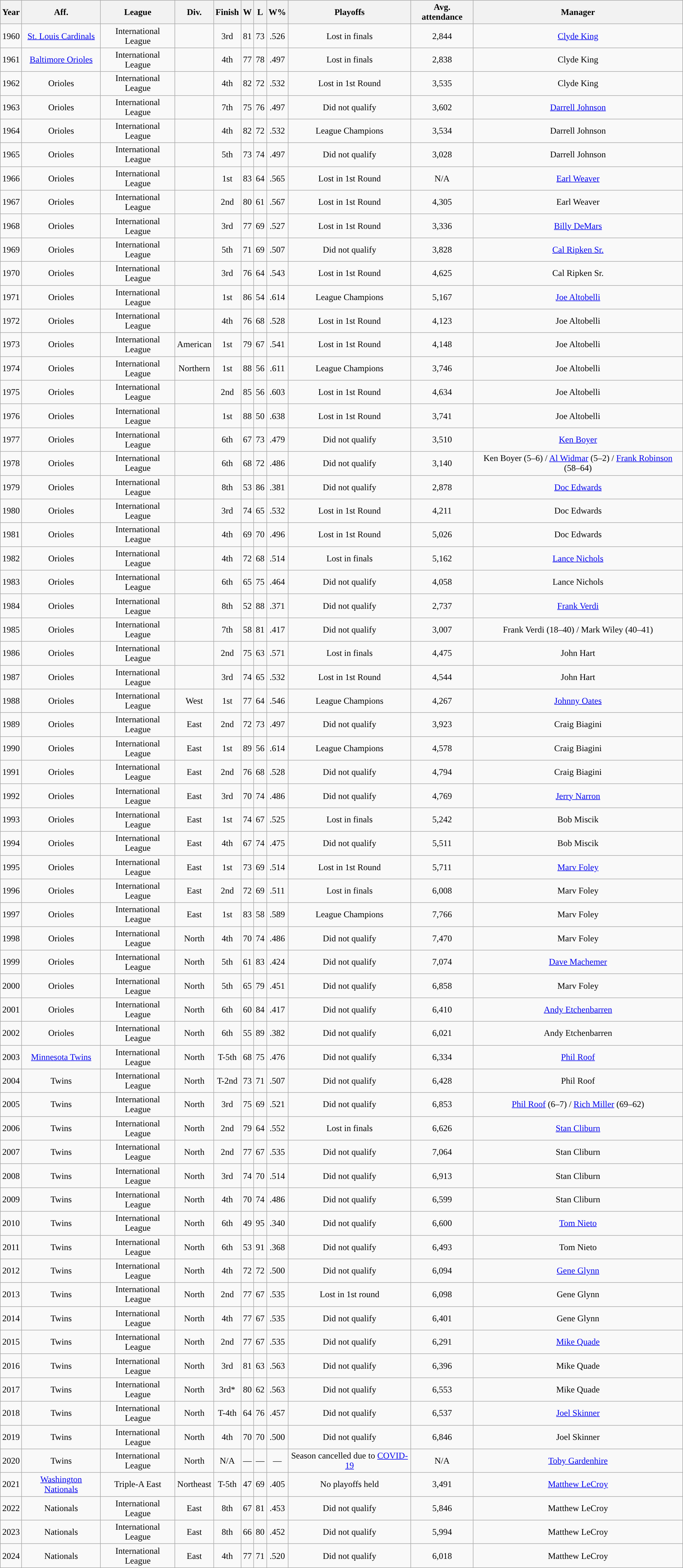<table class="wikitable">
<tr style="text-align:center; background:#e0e0e0;">
<th>Year</th>
<th>Aff.</th>
<th>League</th>
<th>Div.</th>
<th>Finish</th>
<th>W</th>
<th>L</th>
<th>W%</th>
<th>Playoffs</th>
<th>Avg. attendance</th>
<th>Manager</th>
</tr>
<tr style="text-align:center;">
<td>1960</td>
<td><a href='#'>St. Louis Cardinals</a></td>
<td>International League</td>
<td></td>
<td>3rd</td>
<td>81</td>
<td>73</td>
<td>.526</td>
<td>Lost in finals</td>
<td>2,844</td>
<td><a href='#'>Clyde King</a></td>
</tr>
<tr style="text-align:center;">
<td>1961</td>
<td><a href='#'>Baltimore Orioles</a></td>
<td>International League</td>
<td></td>
<td>4th</td>
<td>77</td>
<td>78</td>
<td>.497</td>
<td>Lost in finals</td>
<td>2,838</td>
<td>Clyde King</td>
</tr>
<tr style="text-align:center;">
<td>1962</td>
<td>Orioles</td>
<td>International League</td>
<td></td>
<td>4th</td>
<td>82</td>
<td>72</td>
<td>.532</td>
<td>Lost in 1st Round</td>
<td>3,535</td>
<td>Clyde King</td>
</tr>
<tr style="text-align:center;">
<td>1963</td>
<td>Orioles</td>
<td>International League</td>
<td></td>
<td>7th</td>
<td>75</td>
<td>76</td>
<td>.497</td>
<td>Did not qualify</td>
<td>3,602</td>
<td><a href='#'>Darrell Johnson</a></td>
</tr>
<tr style="text-align:center;">
<td>1964</td>
<td>Orioles</td>
<td>International League</td>
<td></td>
<td>4th</td>
<td>82</td>
<td>72</td>
<td>.532</td>
<td>League Champions</td>
<td>3,534</td>
<td>Darrell Johnson</td>
</tr>
<tr style="text-align:center;">
<td>1965</td>
<td>Orioles</td>
<td>International League</td>
<td></td>
<td>5th</td>
<td>73</td>
<td>74</td>
<td>.497</td>
<td>Did not qualify</td>
<td>3,028</td>
<td>Darrell Johnson</td>
</tr>
<tr style="text-align:center;">
<td>1966</td>
<td>Orioles</td>
<td>International League</td>
<td></td>
<td>1st</td>
<td>83</td>
<td>64</td>
<td>.565</td>
<td>Lost in 1st Round</td>
<td>N/A</td>
<td><a href='#'>Earl Weaver</a></td>
</tr>
<tr style="text-align:center;">
<td>1967</td>
<td>Orioles</td>
<td>International League</td>
<td></td>
<td>2nd</td>
<td>80</td>
<td>61</td>
<td>.567</td>
<td>Lost in 1st Round</td>
<td>4,305</td>
<td>Earl Weaver</td>
</tr>
<tr style="text-align:center;">
<td>1968</td>
<td>Orioles</td>
<td>International League</td>
<td></td>
<td>3rd</td>
<td>77</td>
<td>69</td>
<td>.527</td>
<td>Lost in 1st Round</td>
<td>3,336</td>
<td><a href='#'>Billy DeMars</a></td>
</tr>
<tr style="text-align:center;">
<td>1969</td>
<td>Orioles</td>
<td>International League</td>
<td></td>
<td>5th</td>
<td>71</td>
<td>69</td>
<td>.507</td>
<td>Did not qualify</td>
<td>3,828</td>
<td><a href='#'>Cal Ripken Sr.</a></td>
</tr>
<tr style="text-align:center;">
<td>1970</td>
<td>Orioles</td>
<td>International League</td>
<td></td>
<td>3rd</td>
<td>76</td>
<td>64</td>
<td>.543</td>
<td>Lost in 1st Round</td>
<td>4,625</td>
<td>Cal Ripken Sr.</td>
</tr>
<tr style="text-align:center;">
<td>1971</td>
<td>Orioles</td>
<td>International League</td>
<td></td>
<td>1st</td>
<td>86</td>
<td>54</td>
<td>.614</td>
<td>League Champions</td>
<td>5,167</td>
<td><a href='#'>Joe Altobelli</a></td>
</tr>
<tr style="text-align:center;">
<td>1972</td>
<td>Orioles</td>
<td>International League</td>
<td></td>
<td>4th</td>
<td>76</td>
<td>68</td>
<td>.528</td>
<td>Lost in 1st Round</td>
<td>4,123</td>
<td>Joe Altobelli</td>
</tr>
<tr style="text-align:center;">
<td>1973</td>
<td>Orioles</td>
<td>International League</td>
<td>American</td>
<td>1st</td>
<td>79</td>
<td>67</td>
<td>.541</td>
<td>Lost in 1st Round</td>
<td>4,148</td>
<td>Joe Altobelli</td>
</tr>
<tr style="text-align:center;">
<td>1974</td>
<td>Orioles</td>
<td>International League</td>
<td>Northern</td>
<td>1st</td>
<td>88</td>
<td>56</td>
<td>.611</td>
<td>League Champions</td>
<td>3,746</td>
<td>Joe Altobelli</td>
</tr>
<tr style="text-align:center;">
<td>1975</td>
<td>Orioles</td>
<td>International League</td>
<td></td>
<td>2nd</td>
<td>85</td>
<td>56</td>
<td>.603</td>
<td>Lost in 1st Round</td>
<td>4,634</td>
<td>Joe Altobelli</td>
</tr>
<tr style="text-align:center;">
<td>1976</td>
<td>Orioles</td>
<td>International League</td>
<td></td>
<td>1st</td>
<td>88</td>
<td>50</td>
<td>.638</td>
<td>Lost in 1st Round</td>
<td>3,741</td>
<td>Joe Altobelli</td>
</tr>
<tr style="text-align:center;">
<td>1977</td>
<td>Orioles</td>
<td>International League</td>
<td></td>
<td>6th</td>
<td>67</td>
<td>73</td>
<td>.479</td>
<td>Did not qualify</td>
<td>3,510</td>
<td><a href='#'>Ken Boyer</a></td>
</tr>
<tr style="text-align:center;">
<td>1978</td>
<td>Orioles</td>
<td>International League</td>
<td></td>
<td>6th</td>
<td>68</td>
<td>72</td>
<td>.486</td>
<td>Did not qualify</td>
<td>3,140</td>
<td>Ken Boyer (5–6) / <a href='#'>Al Widmar</a> (5–2) / <a href='#'>Frank Robinson</a> (58–64)</td>
</tr>
<tr style="text-align:center;">
<td>1979</td>
<td>Orioles</td>
<td>International League</td>
<td></td>
<td>8th</td>
<td>53</td>
<td>86</td>
<td>.381</td>
<td>Did not qualify</td>
<td>2,878</td>
<td><a href='#'>Doc Edwards</a></td>
</tr>
<tr style="text-align:center;">
<td>1980</td>
<td>Orioles</td>
<td>International League</td>
<td></td>
<td>3rd</td>
<td>74</td>
<td>65</td>
<td>.532</td>
<td>Lost in 1st Round</td>
<td>4,211</td>
<td>Doc Edwards</td>
</tr>
<tr style="text-align:center;">
<td>1981</td>
<td>Orioles</td>
<td>International League</td>
<td></td>
<td>4th</td>
<td>69</td>
<td>70</td>
<td>.496</td>
<td>Lost in 1st Round</td>
<td>5,026</td>
<td>Doc Edwards</td>
</tr>
<tr style="text-align:center;">
<td>1982</td>
<td>Orioles</td>
<td>International League</td>
<td></td>
<td>4th</td>
<td>72</td>
<td>68</td>
<td>.514</td>
<td>Lost in finals</td>
<td>5,162</td>
<td><a href='#'>Lance Nichols</a></td>
</tr>
<tr style="text-align:center;">
<td>1983</td>
<td>Orioles</td>
<td>International League</td>
<td></td>
<td>6th</td>
<td>65</td>
<td>75</td>
<td>.464</td>
<td>Did not qualify</td>
<td>4,058</td>
<td>Lance Nichols</td>
</tr>
<tr style="text-align:center;">
<td>1984</td>
<td>Orioles</td>
<td>International League</td>
<td></td>
<td>8th</td>
<td>52</td>
<td>88</td>
<td>.371</td>
<td>Did not qualify</td>
<td>2,737</td>
<td><a href='#'>Frank Verdi</a></td>
</tr>
<tr style="text-align:center;">
<td>1985</td>
<td>Orioles</td>
<td>International League</td>
<td></td>
<td>7th</td>
<td>58</td>
<td>81</td>
<td>.417</td>
<td>Did not qualify</td>
<td>3,007</td>
<td>Frank Verdi (18–40) / Mark Wiley (40–41)</td>
</tr>
<tr style="text-align:center;">
<td>1986</td>
<td>Orioles</td>
<td>International League</td>
<td></td>
<td>2nd</td>
<td>75</td>
<td>63</td>
<td>.571</td>
<td>Lost in finals</td>
<td>4,475</td>
<td>John Hart</td>
</tr>
<tr style="text-align:center;">
<td>1987</td>
<td>Orioles</td>
<td>International League</td>
<td></td>
<td>3rd</td>
<td>74</td>
<td>65</td>
<td>.532</td>
<td>Lost in 1st Round</td>
<td>4,544</td>
<td>John Hart</td>
</tr>
<tr style="text-align:center;">
<td>1988</td>
<td>Orioles</td>
<td>International League</td>
<td>West</td>
<td>1st</td>
<td>77</td>
<td>64</td>
<td>.546</td>
<td>League Champions</td>
<td>4,267</td>
<td><a href='#'>Johnny Oates</a></td>
</tr>
<tr style="text-align:center;">
<td>1989</td>
<td>Orioles</td>
<td>International League</td>
<td>East</td>
<td>2nd</td>
<td>72</td>
<td>73</td>
<td>.497</td>
<td>Did not qualify</td>
<td>3,923</td>
<td>Craig Biagini</td>
</tr>
<tr style="text-align:center;">
<td>1990</td>
<td>Orioles</td>
<td>International League</td>
<td>East</td>
<td>1st</td>
<td>89</td>
<td>56</td>
<td>.614</td>
<td>League Champions</td>
<td>4,578</td>
<td>Craig Biagini</td>
</tr>
<tr style="text-align:center;">
<td>1991</td>
<td>Orioles</td>
<td>International League</td>
<td>East</td>
<td>2nd</td>
<td>76</td>
<td>68</td>
<td>.528</td>
<td>Did not qualify</td>
<td>4,794</td>
<td>Craig Biagini</td>
</tr>
<tr style="text-align:center;">
<td>1992</td>
<td>Orioles</td>
<td>International League</td>
<td>East</td>
<td>3rd</td>
<td>70</td>
<td>74</td>
<td>.486</td>
<td>Did not qualify</td>
<td>4,769</td>
<td><a href='#'>Jerry Narron</a></td>
</tr>
<tr style="text-align:center;">
<td>1993</td>
<td>Orioles</td>
<td>International League</td>
<td>East</td>
<td>1st</td>
<td>74</td>
<td>67</td>
<td>.525</td>
<td>Lost in finals</td>
<td>5,242</td>
<td>Bob Miscik</td>
</tr>
<tr style="text-align:center;">
<td>1994</td>
<td>Orioles</td>
<td>International League</td>
<td>East</td>
<td>4th</td>
<td>67</td>
<td>74</td>
<td>.475</td>
<td>Did not qualify</td>
<td>5,511</td>
<td>Bob Miscik</td>
</tr>
<tr style="text-align:center;">
<td>1995</td>
<td>Orioles</td>
<td>International League</td>
<td>East</td>
<td>1st</td>
<td>73</td>
<td>69</td>
<td>.514</td>
<td>Lost in 1st Round</td>
<td>5,711</td>
<td><a href='#'>Marv Foley</a></td>
</tr>
<tr style="text-align:center;">
<td>1996</td>
<td>Orioles</td>
<td>International League</td>
<td>East</td>
<td>2nd</td>
<td>72</td>
<td>69</td>
<td>.511</td>
<td>Lost in finals</td>
<td>6,008</td>
<td>Marv Foley</td>
</tr>
<tr style="text-align:center;">
<td>1997</td>
<td>Orioles</td>
<td>International League</td>
<td>East</td>
<td>1st</td>
<td>83</td>
<td>58</td>
<td>.589</td>
<td>League Champions</td>
<td>7,766</td>
<td>Marv Foley</td>
</tr>
<tr style="text-align:center;">
<td>1998</td>
<td>Orioles</td>
<td>International League</td>
<td>North</td>
<td>4th</td>
<td>70</td>
<td>74</td>
<td>.486</td>
<td>Did not qualify</td>
<td>7,470</td>
<td>Marv Foley</td>
</tr>
<tr style="text-align:center;">
<td>1999</td>
<td>Orioles</td>
<td>International League</td>
<td>North</td>
<td>5th</td>
<td>61</td>
<td>83</td>
<td>.424</td>
<td>Did not qualify</td>
<td>7,074</td>
<td><a href='#'>Dave Machemer</a></td>
</tr>
<tr style="text-align:center;">
<td>2000</td>
<td>Orioles</td>
<td>International League</td>
<td>North</td>
<td>5th</td>
<td>65</td>
<td>79</td>
<td>.451</td>
<td>Did not qualify</td>
<td>6,858</td>
<td>Marv Foley</td>
</tr>
<tr style="text-align:center;">
<td>2001</td>
<td>Orioles</td>
<td>International League</td>
<td>North</td>
<td>6th</td>
<td>60</td>
<td>84</td>
<td>.417</td>
<td>Did not qualify</td>
<td>6,410</td>
<td><a href='#'>Andy Etchenbarren</a></td>
</tr>
<tr style="text-align:center;">
<td>2002</td>
<td>Orioles</td>
<td>International League</td>
<td>North</td>
<td>6th</td>
<td>55</td>
<td>89</td>
<td>.382</td>
<td>Did not qualify</td>
<td>6,021</td>
<td>Andy Etchenbarren</td>
</tr>
<tr style="text-align:center;">
<td>2003</td>
<td><a href='#'>Minnesota Twins</a></td>
<td>International League</td>
<td>North</td>
<td>T-5th</td>
<td>68</td>
<td>75</td>
<td>.476</td>
<td>Did not qualify</td>
<td>6,334</td>
<td><a href='#'>Phil Roof</a></td>
</tr>
<tr style="text-align:center;">
<td>2004</td>
<td>Twins</td>
<td>International League</td>
<td>North</td>
<td>T-2nd</td>
<td>73</td>
<td>71</td>
<td>.507</td>
<td>Did not qualify</td>
<td>6,428</td>
<td>Phil Roof</td>
</tr>
<tr style="text-align:center;">
<td>2005</td>
<td>Twins</td>
<td>International League</td>
<td>North</td>
<td>3rd</td>
<td>75</td>
<td>69</td>
<td>.521</td>
<td>Did not qualify</td>
<td>6,853</td>
<td><a href='#'>Phil Roof</a> (6–7) / <a href='#'>Rich Miller</a> (69–62)</td>
</tr>
<tr style="text-align:center;">
<td>2006</td>
<td>Twins</td>
<td>International League</td>
<td>North</td>
<td>2nd</td>
<td>79</td>
<td>64</td>
<td>.552</td>
<td>Lost in finals</td>
<td>6,626</td>
<td><a href='#'>Stan Cliburn</a></td>
</tr>
<tr style="text-align:center;">
<td>2007</td>
<td>Twins</td>
<td>International League</td>
<td>North</td>
<td>2nd</td>
<td>77</td>
<td>67</td>
<td>.535</td>
<td>Did not qualify</td>
<td>7,064</td>
<td>Stan Cliburn</td>
</tr>
<tr style="text-align:center;">
<td>2008</td>
<td>Twins</td>
<td>International League</td>
<td>North</td>
<td>3rd</td>
<td>74</td>
<td>70</td>
<td>.514</td>
<td>Did not qualify</td>
<td>6,913</td>
<td>Stan Cliburn</td>
</tr>
<tr style="text-align:center;">
<td>2009</td>
<td>Twins</td>
<td>International League</td>
<td>North</td>
<td>4th</td>
<td>70</td>
<td>74</td>
<td>.486</td>
<td>Did not qualify</td>
<td>6,599</td>
<td>Stan Cliburn</td>
</tr>
<tr style="text-align:center;">
<td>2010</td>
<td>Twins</td>
<td>International League</td>
<td>North</td>
<td>6th</td>
<td>49</td>
<td>95</td>
<td>.340</td>
<td>Did not qualify</td>
<td>6,600</td>
<td><a href='#'>Tom Nieto</a></td>
</tr>
<tr style="text-align:center;">
<td>2011</td>
<td>Twins</td>
<td>International League</td>
<td>North</td>
<td>6th</td>
<td>53</td>
<td>91</td>
<td>.368</td>
<td>Did not qualify</td>
<td>6,493</td>
<td>Tom Nieto</td>
</tr>
<tr style="text-align:center;">
<td>2012</td>
<td>Twins</td>
<td>International League</td>
<td>North</td>
<td>4th</td>
<td>72</td>
<td>72</td>
<td>.500</td>
<td>Did not qualify</td>
<td>6,094</td>
<td><a href='#'>Gene Glynn</a></td>
</tr>
<tr style="text-align:center;">
<td>2013</td>
<td>Twins</td>
<td>International League</td>
<td>North</td>
<td>2nd</td>
<td>77</td>
<td>67</td>
<td>.535</td>
<td>Lost in 1st round</td>
<td>6,098</td>
<td>Gene Glynn</td>
</tr>
<tr style="text-align:center;">
<td>2014</td>
<td>Twins</td>
<td>International League</td>
<td>North</td>
<td>4th</td>
<td>77</td>
<td>67</td>
<td>.535</td>
<td>Did not qualify</td>
<td>6,401</td>
<td>Gene Glynn</td>
</tr>
<tr style="text-align:center;">
<td>2015</td>
<td>Twins</td>
<td>International League</td>
<td>North</td>
<td>2nd</td>
<td>77</td>
<td>67</td>
<td>.535</td>
<td>Did not qualify</td>
<td>6,291</td>
<td><a href='#'>Mike Quade</a></td>
</tr>
<tr style="text-align:center;">
<td>2016</td>
<td>Twins</td>
<td>International League</td>
<td>North</td>
<td>3rd</td>
<td>81</td>
<td>63</td>
<td>.563</td>
<td>Did not qualify</td>
<td>6,396</td>
<td>Mike Quade</td>
</tr>
<tr style="text-align:center;">
<td>2017</td>
<td>Twins</td>
<td>International League</td>
<td>North</td>
<td>3rd*</td>
<td>80</td>
<td>62</td>
<td>.563</td>
<td>Did not qualify</td>
<td>6,553</td>
<td>Mike Quade</td>
</tr>
<tr style="text-align:center;">
<td>2018</td>
<td>Twins</td>
<td>International League</td>
<td>North</td>
<td>T-4th</td>
<td>64</td>
<td>76</td>
<td>.457</td>
<td>Did not qualify</td>
<td>6,537</td>
<td><a href='#'>Joel Skinner</a></td>
</tr>
<tr style="text-align:center;">
<td>2019</td>
<td>Twins</td>
<td>International League</td>
<td>North</td>
<td>4th</td>
<td>70</td>
<td>70</td>
<td>.500</td>
<td>Did not qualify</td>
<td>6,846</td>
<td>Joel Skinner</td>
</tr>
<tr style="text-align:center;">
<td>2020</td>
<td>Twins</td>
<td>International League</td>
<td>North</td>
<td>N/A</td>
<td>—</td>
<td>—</td>
<td>—</td>
<td>Season cancelled due to <a href='#'>COVID-19</a></td>
<td>N/A</td>
<td><a href='#'>Toby Gardenhire</a></td>
</tr>
<tr style="text-align:center;">
<td>2021</td>
<td><a href='#'>Washington Nationals</a></td>
<td>Triple-A East</td>
<td>Northeast</td>
<td>T-5th</td>
<td>47</td>
<td>69</td>
<td>.405</td>
<td>No playoffs held</td>
<td>3,491</td>
<td><a href='#'>Matthew LeCroy</a></td>
</tr>
<tr style="text-align:center;">
<td>2022</td>
<td>Nationals</td>
<td>International League</td>
<td>East</td>
<td>8th</td>
<td>67</td>
<td>81</td>
<td>.453</td>
<td>Did not qualify</td>
<td>5,846</td>
<td>Matthew LeCroy</td>
</tr>
<tr style="text-align:center;">
<td>2023</td>
<td>Nationals</td>
<td>International League</td>
<td>East</td>
<td>8th</td>
<td>66</td>
<td>80</td>
<td>.452</td>
<td>Did not qualify</td>
<td>5,994</td>
<td>Matthew LeCroy</td>
</tr>
<tr style="text-align:center;">
<td>2024</td>
<td>Nationals</td>
<td>International League</td>
<td>East</td>
<td>4th</td>
<td>77</td>
<td>71</td>
<td>.520</td>
<td>Did not qualify</td>
<td>6,018</td>
<td>Matthew LeCroy</td>
</tr>
</table>
